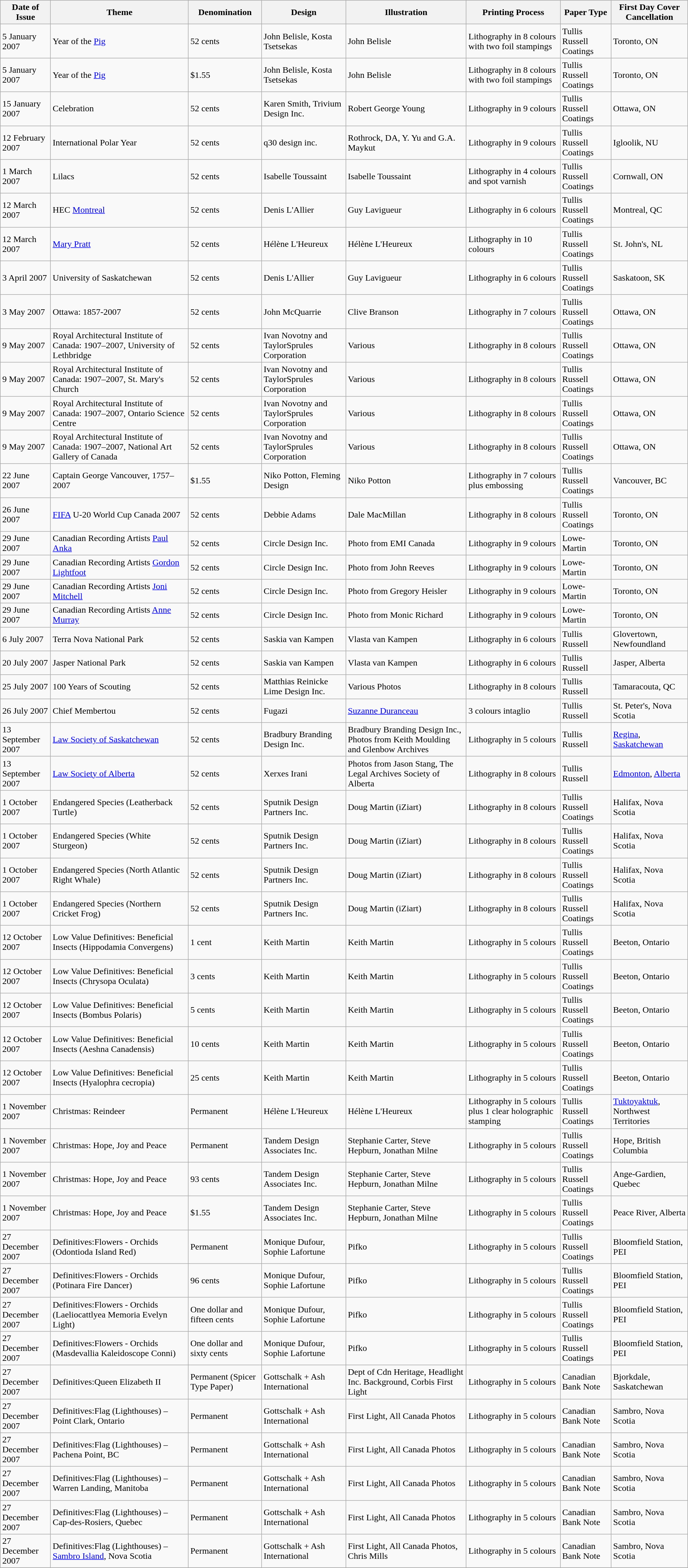<table class="wikitable sortable">
<tr>
<th>Date of Issue</th>
<th>Theme</th>
<th>Denomination</th>
<th>Design</th>
<th>Illustration</th>
<th>Printing Process</th>
<th>Paper Type</th>
<th>First Day Cover Cancellation</th>
</tr>
<tr>
<td>5 January 2007</td>
<td>Year of the <a href='#'>Pig</a></td>
<td>52 cents</td>
<td>John Belisle, Kosta Tsetsekas</td>
<td>John Belisle</td>
<td>Lithography in 8 colours with two foil stampings</td>
<td>Tullis Russell Coatings</td>
<td>Toronto, ON</td>
</tr>
<tr>
<td>5 January 2007</td>
<td>Year of the <a href='#'>Pig</a></td>
<td>$1.55</td>
<td>John Belisle, Kosta Tsetsekas</td>
<td>John Belisle</td>
<td>Lithography in 8 colours with two foil stampings</td>
<td>Tullis Russell Coatings</td>
<td>Toronto, ON</td>
</tr>
<tr>
<td>15 January 2007</td>
<td>Celebration</td>
<td>52 cents</td>
<td>Karen Smith, Trivium Design Inc.</td>
<td>Robert George Young</td>
<td>Lithography in 9 colours</td>
<td>Tullis Russell Coatings</td>
<td>Ottawa, ON</td>
</tr>
<tr>
<td>12 February 2007</td>
<td>International Polar Year</td>
<td>52 cents</td>
<td>q30 design inc.</td>
<td>Rothrock, DA, Y. Yu and G.A. Maykut</td>
<td>Lithography in 9 colours</td>
<td>Tullis Russell Coatings</td>
<td>Igloolik, NU</td>
</tr>
<tr>
<td>1 March 2007</td>
<td>Lilacs</td>
<td>52 cents</td>
<td>Isabelle Toussaint</td>
<td>Isabelle Toussaint</td>
<td>Lithography in 4 colours and spot varnish</td>
<td>Tullis Russell Coatings</td>
<td>Cornwall, ON</td>
</tr>
<tr>
<td>12 March 2007</td>
<td>HEC <a href='#'>Montreal</a></td>
<td>52 cents</td>
<td>Denis L'Allier</td>
<td>Guy Lavigueur</td>
<td>Lithography in 6 colours</td>
<td>Tullis Russell Coatings</td>
<td>Montreal, QC</td>
</tr>
<tr>
<td>12 March 2007</td>
<td><a href='#'>Mary Pratt</a></td>
<td>52 cents</td>
<td>Hélène L'Heureux</td>
<td>Hélène L'Heureux</td>
<td>Lithography in 10 colours</td>
<td>Tullis Russell Coatings</td>
<td>St. John's, NL</td>
</tr>
<tr>
<td>3 April 2007</td>
<td>University of Saskatchewan </td>
<td>52 cents</td>
<td>Denis L'Allier</td>
<td>Guy Lavigueur</td>
<td>Lithography in 6 colours</td>
<td>Tullis Russell Coatings</td>
<td>Saskatoon, SK</td>
</tr>
<tr>
<td>3 May 2007</td>
<td>Ottawa: 1857-2007</td>
<td>52 cents</td>
<td>John McQuarrie</td>
<td>Clive Branson</td>
<td>Lithography in 7 colours</td>
<td>Tullis Russell Coatings</td>
<td>Ottawa, ON</td>
</tr>
<tr>
<td>9 May 2007</td>
<td>Royal Architectural Institute of Canada: 1907–2007, University of Lethbridge</td>
<td>52 cents</td>
<td>Ivan Novotny and TaylorSprules Corporation</td>
<td>Various</td>
<td>Lithography in 8 colours</td>
<td>Tullis Russell Coatings</td>
<td>Ottawa, ON</td>
</tr>
<tr>
<td>9 May 2007</td>
<td>Royal Architectural Institute of Canada: 1907–2007, St. Mary's Church</td>
<td>52 cents</td>
<td>Ivan Novotny and TaylorSprules Corporation</td>
<td>Various</td>
<td>Lithography in 8 colours</td>
<td>Tullis Russell Coatings</td>
<td>Ottawa, ON</td>
</tr>
<tr>
<td>9 May 2007</td>
<td>Royal Architectural Institute of Canada: 1907–2007, Ontario Science Centre</td>
<td>52 cents</td>
<td>Ivan Novotny and TaylorSprules Corporation</td>
<td>Various</td>
<td>Lithography in 8 colours</td>
<td>Tullis Russell Coatings</td>
<td>Ottawa, ON</td>
</tr>
<tr>
<td>9 May 2007</td>
<td>Royal Architectural Institute of Canada: 1907–2007, National Art Gallery of Canada</td>
<td>52 cents</td>
<td>Ivan Novotny and TaylorSprules Corporation</td>
<td>Various</td>
<td>Lithography in 8 colours</td>
<td>Tullis Russell Coatings</td>
<td>Ottawa, ON</td>
</tr>
<tr>
<td>22 June 2007</td>
<td>Captain George Vancouver, 1757–2007</td>
<td>$1.55</td>
<td>Niko Potton, Fleming Design</td>
<td>Niko Potton</td>
<td>Lithography in 7 colours plus embossing</td>
<td>Tullis Russell Coatings</td>
<td>Vancouver, BC</td>
</tr>
<tr>
<td>26 June 2007</td>
<td><a href='#'>FIFA</a> U-20 World Cup Canada 2007</td>
<td>52 cents</td>
<td>Debbie Adams</td>
<td>Dale MacMillan</td>
<td>Lithography in 8 colours</td>
<td>Tullis Russell Coatings</td>
<td>Toronto, ON</td>
</tr>
<tr>
<td>29 June 2007</td>
<td>Canadian Recording Artists <a href='#'>Paul Anka</a></td>
<td>52 cents</td>
<td>Circle Design Inc.</td>
<td>Photo from EMI Canada</td>
<td>Lithography in 9 colours</td>
<td>Lowe-Martin</td>
<td>Toronto, ON</td>
</tr>
<tr>
<td>29 June 2007</td>
<td>Canadian Recording Artists <a href='#'>Gordon Lightfoot</a></td>
<td>52 cents</td>
<td>Circle Design Inc.</td>
<td>Photo from John Reeves</td>
<td>Lithography in 9 colours</td>
<td>Lowe-Martin</td>
<td>Toronto, ON</td>
</tr>
<tr>
<td>29 June 2007</td>
<td>Canadian Recording Artists <a href='#'>Joni Mitchell</a></td>
<td>52 cents</td>
<td>Circle Design Inc.</td>
<td>Photo from Gregory Heisler</td>
<td>Lithography in 9 colours</td>
<td>Lowe-Martin</td>
<td>Toronto, ON</td>
</tr>
<tr>
<td>29 June 2007</td>
<td>Canadian Recording Artists <a href='#'>Anne Murray</a></td>
<td>52 cents</td>
<td>Circle Design Inc.</td>
<td>Photo from Monic Richard</td>
<td>Lithography in 9 colours</td>
<td>Lowe-Martin</td>
<td>Toronto, ON</td>
</tr>
<tr>
<td>6 July 2007</td>
<td>Terra Nova National Park</td>
<td>52 cents</td>
<td>Saskia van Kampen</td>
<td>Vlasta van Kampen</td>
<td>Lithography in 6 colours</td>
<td>Tullis Russell</td>
<td>Glovertown, Newfoundland</td>
</tr>
<tr>
<td>20 July 2007</td>
<td>Jasper National Park</td>
<td>52 cents</td>
<td>Saskia van Kampen</td>
<td>Vlasta van Kampen</td>
<td>Lithography in 6 colours</td>
<td>Tullis Russell</td>
<td>Jasper, Alberta</td>
</tr>
<tr>
<td>25 July 2007</td>
<td>100 Years of Scouting</td>
<td>52 cents</td>
<td>Matthias Reinicke Lime Design Inc.</td>
<td>Various Photos</td>
<td>Lithography in 8 colours</td>
<td>Tullis Russell</td>
<td>Tamaracouta, QC</td>
</tr>
<tr>
<td>26 July 2007</td>
<td>Chief Membertou</td>
<td>52 cents</td>
<td>Fugazi</td>
<td><a href='#'>Suzanne Duranceau</a></td>
<td>3 colours intaglio</td>
<td>Tullis Russell</td>
<td>St. Peter's, Nova Scotia</td>
</tr>
<tr>
<td>13 September 2007</td>
<td><a href='#'>Law Society of Saskatchewan</a></td>
<td>52 cents</td>
<td>Bradbury Branding Design Inc.</td>
<td>Bradbury Branding Design Inc., Photos from Keith Moulding and Glenbow Archives</td>
<td>Lithography in 5 colours</td>
<td>Tullis Russell</td>
<td><a href='#'>Regina</a>, <a href='#'>Saskatchewan</a></td>
</tr>
<tr>
<td>13 September 2007</td>
<td><a href='#'>Law Society of Alberta</a></td>
<td>52 cents</td>
<td>Xerxes Irani</td>
<td>Photos from Jason Stang, The Legal Archives Society of Alberta</td>
<td>Lithography in 8 colours</td>
<td>Tullis Russell</td>
<td><a href='#'>Edmonton</a>, <a href='#'>Alberta</a></td>
</tr>
<tr>
<td>1 October 2007</td>
<td>Endangered Species (Leatherback Turtle) </td>
<td>52 cents</td>
<td>Sputnik Design Partners Inc.</td>
<td>Doug Martin (iZiart)</td>
<td>Lithography in 8 colours</td>
<td>Tullis Russell Coatings</td>
<td>Halifax, Nova Scotia</td>
</tr>
<tr>
<td>1 October 2007</td>
<td>Endangered Species (White Sturgeon)</td>
<td>52 cents</td>
<td>Sputnik Design Partners Inc.</td>
<td>Doug Martin (iZiart)</td>
<td>Lithography in 8 colours</td>
<td>Tullis Russell Coatings</td>
<td>Halifax, Nova Scotia</td>
</tr>
<tr>
<td>1 October 2007</td>
<td>Endangered Species (North Atlantic Right Whale)</td>
<td>52 cents</td>
<td>Sputnik Design Partners Inc.</td>
<td>Doug Martin (iZiart)</td>
<td>Lithography in 8 colours</td>
<td>Tullis Russell Coatings</td>
<td>Halifax, Nova Scotia</td>
</tr>
<tr>
<td>1 October 2007</td>
<td>Endangered Species (Northern Cricket Frog)</td>
<td>52 cents</td>
<td>Sputnik Design Partners Inc.</td>
<td>Doug Martin (iZiart)</td>
<td>Lithography in 8 colours</td>
<td>Tullis Russell Coatings</td>
<td>Halifax, Nova Scotia</td>
</tr>
<tr>
<td>12 October 2007</td>
<td>Low Value Definitives: Beneficial Insects (Hippodamia Convergens)</td>
<td>1 cent</td>
<td>Keith Martin</td>
<td>Keith Martin</td>
<td>Lithography in 5 colours</td>
<td>Tullis Russell Coatings</td>
<td>Beeton, Ontario</td>
</tr>
<tr>
<td>12 October 2007</td>
<td>Low Value Definitives: Beneficial Insects (Chrysopa Oculata)</td>
<td>3 cents</td>
<td>Keith Martin</td>
<td>Keith Martin</td>
<td>Lithography in 5 colours</td>
<td>Tullis Russell Coatings</td>
<td>Beeton, Ontario</td>
</tr>
<tr>
<td>12 October 2007</td>
<td>Low Value Definitives: Beneficial Insects (Bombus Polaris)</td>
<td>5 cents</td>
<td>Keith Martin</td>
<td>Keith Martin</td>
<td>Lithography in 5 colours</td>
<td>Tullis Russell Coatings</td>
<td>Beeton, Ontario</td>
</tr>
<tr>
<td>12 October 2007</td>
<td>Low Value Definitives: Beneficial Insects (Aeshna Canadensis)</td>
<td>10 cents</td>
<td>Keith Martin</td>
<td>Keith Martin</td>
<td>Lithography in 5 colours</td>
<td>Tullis Russell Coatings</td>
<td>Beeton, Ontario</td>
</tr>
<tr>
<td>12 October 2007</td>
<td>Low Value Definitives: Beneficial Insects (Hyalophra cecropia)</td>
<td>25 cents</td>
<td>Keith Martin</td>
<td>Keith Martin</td>
<td>Lithography in 5 colours</td>
<td>Tullis Russell Coatings</td>
<td>Beeton, Ontario</td>
</tr>
<tr>
<td>1 November 2007</td>
<td>Christmas: Reindeer</td>
<td>Permanent</td>
<td>Hélène L'Heureux</td>
<td>Hélène L'Heureux</td>
<td>Lithography in 5 colours plus 1 clear holographic stamping</td>
<td>Tullis Russell Coatings</td>
<td><a href='#'>Tuktoyaktuk</a>, Northwest Territories</td>
</tr>
<tr>
<td>1 November 2007</td>
<td>Christmas: Hope, Joy and Peace</td>
<td>Permanent</td>
<td>Tandem Design Associates Inc.</td>
<td>Stephanie Carter, Steve Hepburn, Jonathan Milne</td>
<td>Lithography in 5 colours</td>
<td>Tullis Russell Coatings</td>
<td>Hope, British Columbia</td>
</tr>
<tr>
<td>1 November 2007</td>
<td>Christmas: Hope, Joy and Peace</td>
<td>93 cents</td>
<td>Tandem Design Associates Inc.</td>
<td>Stephanie Carter, Steve Hepburn, Jonathan Milne</td>
<td>Lithography in 5 colours</td>
<td>Tullis Russell Coatings</td>
<td>Ange-Gardien, Quebec</td>
</tr>
<tr>
<td>1 November 2007</td>
<td>Christmas: Hope, Joy and Peace</td>
<td>$1.55</td>
<td>Tandem Design Associates Inc.</td>
<td>Stephanie Carter, Steve Hepburn, Jonathan Milne</td>
<td>Lithography in 5 colours</td>
<td>Tullis Russell Coatings</td>
<td>Peace River, Alberta</td>
</tr>
<tr>
<td>27 December 2007</td>
<td>Definitives:Flowers - Orchids (Odontioda Island Red)</td>
<td>Permanent</td>
<td>Monique Dufour, Sophie Lafortune</td>
<td>Pifko</td>
<td>Lithography in 5 colours</td>
<td>Tullis Russell Coatings</td>
<td>Bloomfield Station, PEI</td>
</tr>
<tr>
<td>27 December 2007</td>
<td>Definitives:Flowers - Orchids (Potinara Fire Dancer)</td>
<td>96 cents</td>
<td>Monique Dufour, Sophie Lafortune</td>
<td>Pifko</td>
<td>Lithography in 5 colours</td>
<td>Tullis Russell Coatings</td>
<td>Bloomfield Station, PEI</td>
</tr>
<tr>
<td>27 December 2007</td>
<td>Definitives:Flowers - Orchids (Laeliocattlyea Memoria Evelyn Light)</td>
<td>One dollar and fifteen cents</td>
<td>Monique Dufour, Sophie Lafortune</td>
<td>Pifko</td>
<td>Lithography in 5 colours</td>
<td>Tullis Russell Coatings</td>
<td>Bloomfield Station, PEI</td>
</tr>
<tr>
<td>27 December 2007</td>
<td>Definitives:Flowers - Orchids (Masdevallia Kaleidoscope Conni)</td>
<td>One dollar and sixty cents</td>
<td>Monique Dufour, Sophie Lafortune</td>
<td>Pifko</td>
<td>Lithography in 5 colours</td>
<td>Tullis Russell Coatings</td>
<td>Bloomfield Station, PEI</td>
</tr>
<tr>
<td>27 December 2007</td>
<td>Definitives:Queen Elizabeth II</td>
<td>Permanent (Spicer Type Paper)</td>
<td>Gottschalk + Ash International</td>
<td>Dept of Cdn Heritage, Headlight Inc. Background, Corbis First Light</td>
<td>Lithography in 5 colours</td>
<td>Canadian Bank Note</td>
<td>Bjorkdale, Saskatchewan</td>
</tr>
<tr>
<td>27 December 2007</td>
<td>Definitives:Flag (Lighthouses) – Point Clark, Ontario</td>
<td>Permanent</td>
<td>Gottschalk + Ash International</td>
<td>First Light, All Canada Photos</td>
<td>Lithography in 5 colours</td>
<td>Canadian Bank Note</td>
<td>Sambro, Nova Scotia</td>
</tr>
<tr>
<td>27 December 2007</td>
<td>Definitives:Flag (Lighthouses) – Pachena Point, BC</td>
<td>Permanent</td>
<td>Gottschalk + Ash International</td>
<td>First Light, All Canada Photos</td>
<td>Lithography in 5 colours</td>
<td>Canadian Bank Note</td>
<td>Sambro, Nova Scotia</td>
</tr>
<tr>
<td>27 December 2007</td>
<td>Definitives:Flag (Lighthouses) – Warren Landing, Manitoba</td>
<td>Permanent</td>
<td>Gottschalk + Ash International</td>
<td>First Light, All Canada Photos</td>
<td>Lithography in 5 colours</td>
<td>Canadian Bank Note</td>
<td>Sambro, Nova Scotia</td>
</tr>
<tr>
<td>27 December 2007</td>
<td>Definitives:Flag (Lighthouses) – Cap-des-Rosiers, Quebec</td>
<td>Permanent</td>
<td>Gottschalk + Ash International</td>
<td>First Light, All Canada Photos</td>
<td>Lithography in 5 colours</td>
<td>Canadian Bank Note</td>
<td>Sambro, Nova Scotia</td>
</tr>
<tr>
<td>27 December 2007</td>
<td>Definitives:Flag (Lighthouses) – <a href='#'>Sambro Island</a>, Nova Scotia</td>
<td>Permanent</td>
<td>Gottschalk + Ash International</td>
<td>First Light, All Canada Photos, Chris Mills</td>
<td>Lithography in 5 colours</td>
<td>Canadian Bank Note</td>
<td>Sambro, Nova Scotia</td>
</tr>
<tr>
</tr>
</table>
